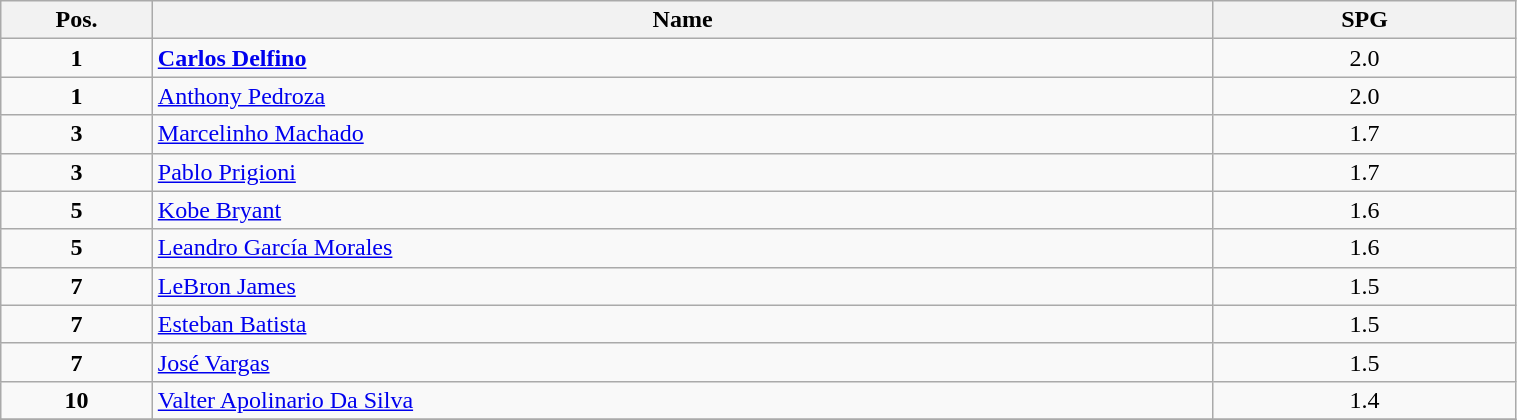<table class=wikitable width="80%">
<tr>
<th width="10%">Pos.</th>
<th width="70%">Name</th>
<th width="20%">SPG</th>
</tr>
<tr>
<td align=center><strong>1</strong></td>
<td> <strong><a href='#'>Carlos Delfino</a></strong></td>
<td align=center>2.0</td>
</tr>
<tr>
<td align=center><strong>1</strong></td>
<td> <a href='#'>Anthony Pedroza</a></td>
<td align=center>2.0</td>
</tr>
<tr>
<td align=center><strong>3</strong></td>
<td> <a href='#'>Marcelinho Machado</a></td>
<td align=center>1.7</td>
</tr>
<tr>
<td align=center><strong>3</strong></td>
<td> <a href='#'>Pablo Prigioni</a></td>
<td align=center>1.7</td>
</tr>
<tr>
<td align=center><strong>5</strong></td>
<td> <a href='#'>Kobe Bryant</a></td>
<td align=center>1.6</td>
</tr>
<tr>
<td align=center><strong>5</strong></td>
<td> <a href='#'>Leandro García Morales</a></td>
<td align=center>1.6</td>
</tr>
<tr>
<td align=center><strong>7</strong></td>
<td> <a href='#'>LeBron James</a></td>
<td align=center>1.5</td>
</tr>
<tr>
<td align=center><strong>7</strong></td>
<td> <a href='#'>Esteban Batista</a></td>
<td align=center>1.5</td>
</tr>
<tr>
<td align=center><strong>7</strong></td>
<td> <a href='#'>José Vargas</a></td>
<td align=center>1.5</td>
</tr>
<tr>
<td align=center><strong>10</strong></td>
<td> <a href='#'>Valter Apolinario Da Silva</a></td>
<td align=center>1.4</td>
</tr>
<tr>
</tr>
</table>
